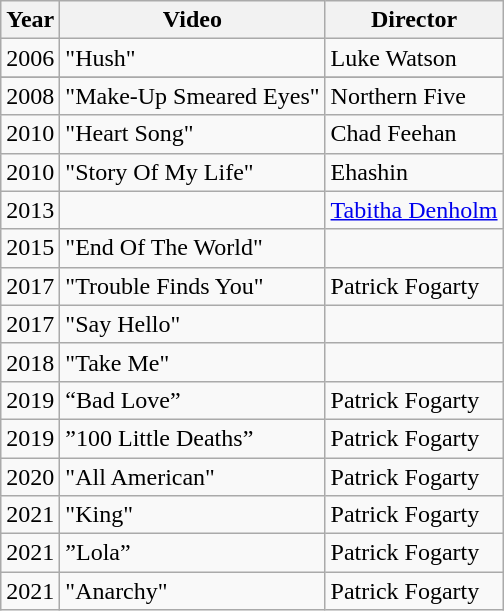<table class="wikitable">
<tr>
<th>Year</th>
<th>Video</th>
<th>Director</th>
</tr>
<tr>
<td>2006</td>
<td>"Hush"</td>
<td>Luke Watson</td>
</tr>
<tr Luke Watson>
</tr>
<tr>
<td>2008</td>
<td>"Make-Up Smeared Eyes"</td>
<td>Northern Five</td>
</tr>
<tr>
<td>2010</td>
<td>"Heart Song"</td>
<td>Chad Feehan</td>
</tr>
<tr>
<td>2010</td>
<td>"Story Of My Life"</td>
<td>Ehashin</td>
</tr>
<tr>
<td>2013</td>
<td></td>
<td><a href='#'>Tabitha Denholm</a></td>
</tr>
<tr>
<td>2015</td>
<td>"End Of The World"</td>
<td></td>
</tr>
<tr>
<td>2017</td>
<td>"Trouble Finds You"</td>
<td>Patrick Fogarty</td>
</tr>
<tr>
<td>2017</td>
<td>"Say Hello"</td>
<td></td>
</tr>
<tr>
<td>2018</td>
<td>"Take Me"</td>
<td></td>
</tr>
<tr>
<td>2019</td>
<td>“Bad Love”</td>
<td>Patrick Fogarty</td>
</tr>
<tr>
<td>2019</td>
<td>”100 Little Deaths”</td>
<td>Patrick Fogarty</td>
</tr>
<tr>
<td>2020</td>
<td>"All American"</td>
<td>Patrick Fogarty</td>
</tr>
<tr>
<td>2021</td>
<td>"King"</td>
<td>Patrick Fogarty</td>
</tr>
<tr>
<td>2021</td>
<td>”Lola”</td>
<td>Patrick Fogarty</td>
</tr>
<tr>
<td>2021</td>
<td>"Anarchy"</td>
<td>Patrick Fogarty</td>
</tr>
</table>
